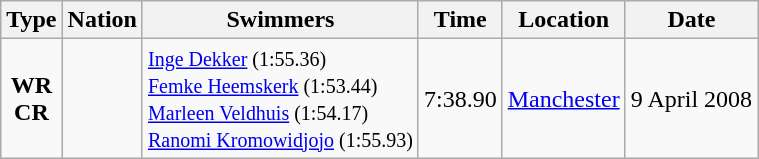<table class=wikitable style=text-align:center>
<tr>
<th>Type</th>
<th>Nation</th>
<th>Swimmers</th>
<th>Time</th>
<th>Location</th>
<th>Date</th>
</tr>
<tr>
<td><strong>WR</strong><br><strong>CR</strong></td>
<td></td>
<td align=left><small> <a href='#'>Inge Dekker</a> (1:55.36)<br><a href='#'>Femke Heemskerk</a> (1:53.44)<br><a href='#'>Marleen Veldhuis</a> (1:54.17)<br><a href='#'>Ranomi Kromowidjojo</a> (1:55.93) </small></td>
<td>7:38.90</td>
<td><a href='#'>Manchester</a></td>
<td>9 April 2008</td>
</tr>
</table>
